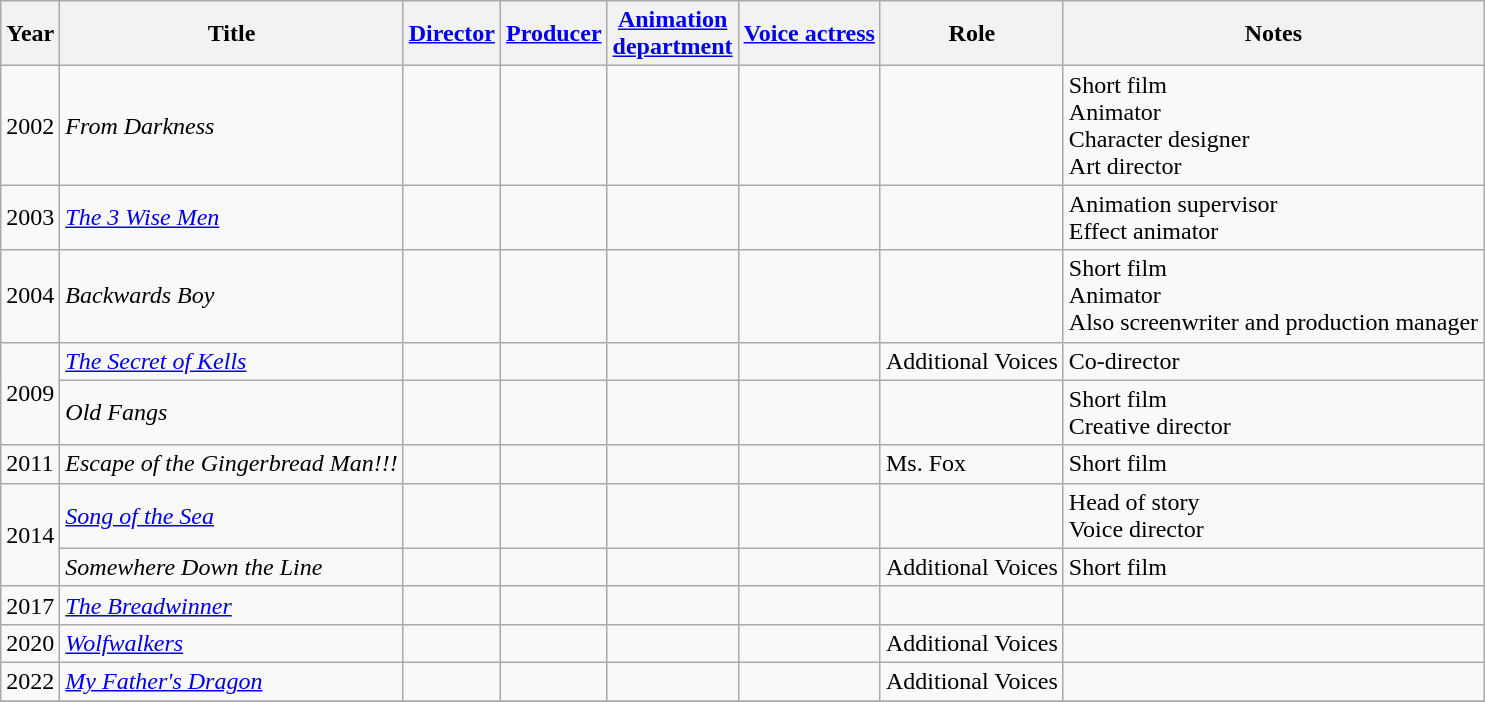<table class="wikitable">
<tr>
<th>Year</th>
<th>Title</th>
<th><a href='#'>Director</a></th>
<th><a href='#'>Producer</a></th>
<th><a href='#'>Animation<br>department</a></th>
<th><a href='#'>Voice actress</a></th>
<th>Role</th>
<th>Notes</th>
</tr>
<tr>
<td>2002</td>
<td><em>From Darkness</em></td>
<td></td>
<td></td>
<td></td>
<td></td>
<td></td>
<td>Short film<br>Animator<br>Character designer<br>Art director</td>
</tr>
<tr>
<td>2003</td>
<td><em><a href='#'>The 3 Wise Men</a></em></td>
<td></td>
<td></td>
<td></td>
<td></td>
<td></td>
<td>Animation supervisor<br>Effect animator</td>
</tr>
<tr>
<td>2004</td>
<td><em>Backwards Boy</em></td>
<td></td>
<td></td>
<td></td>
<td></td>
<td></td>
<td>Short film<br>Animator<br>Also screenwriter and production manager</td>
</tr>
<tr>
<td rowspan="2">2009</td>
<td><em><a href='#'>The Secret of Kells</a></em></td>
<td></td>
<td></td>
<td></td>
<td></td>
<td>Additional Voices</td>
<td>Co-director</td>
</tr>
<tr>
<td><em>Old Fangs</em></td>
<td></td>
<td></td>
<td></td>
<td></td>
<td></td>
<td>Short film<br>Creative director</td>
</tr>
<tr>
<td>2011</td>
<td><em>Escape of the Gingerbread Man!!!</em></td>
<td></td>
<td></td>
<td></td>
<td></td>
<td>Ms. Fox</td>
<td>Short film</td>
</tr>
<tr>
<td rowspan="2">2014</td>
<td><em><a href='#'>Song of the Sea</a></em></td>
<td></td>
<td></td>
<td></td>
<td></td>
<td></td>
<td>Head of story<br>Voice director</td>
</tr>
<tr>
<td><em>Somewhere Down the Line</em></td>
<td></td>
<td></td>
<td></td>
<td></td>
<td>Additional Voices</td>
<td>Short film</td>
</tr>
<tr>
<td>2017</td>
<td><em><a href='#'>The Breadwinner</a></em></td>
<td></td>
<td></td>
<td></td>
<td></td>
<td></td>
<td></td>
</tr>
<tr>
<td>2020</td>
<td><em><a href='#'>Wolfwalkers</a></em></td>
<td></td>
<td></td>
<td></td>
<td></td>
<td>Additional Voices</td>
<td></td>
</tr>
<tr>
<td>2022</td>
<td><em><a href='#'>My Father's Dragon</a></em></td>
<td></td>
<td></td>
<td></td>
<td></td>
<td>Additional Voices</td>
<td></td>
</tr>
<tr>
</tr>
</table>
